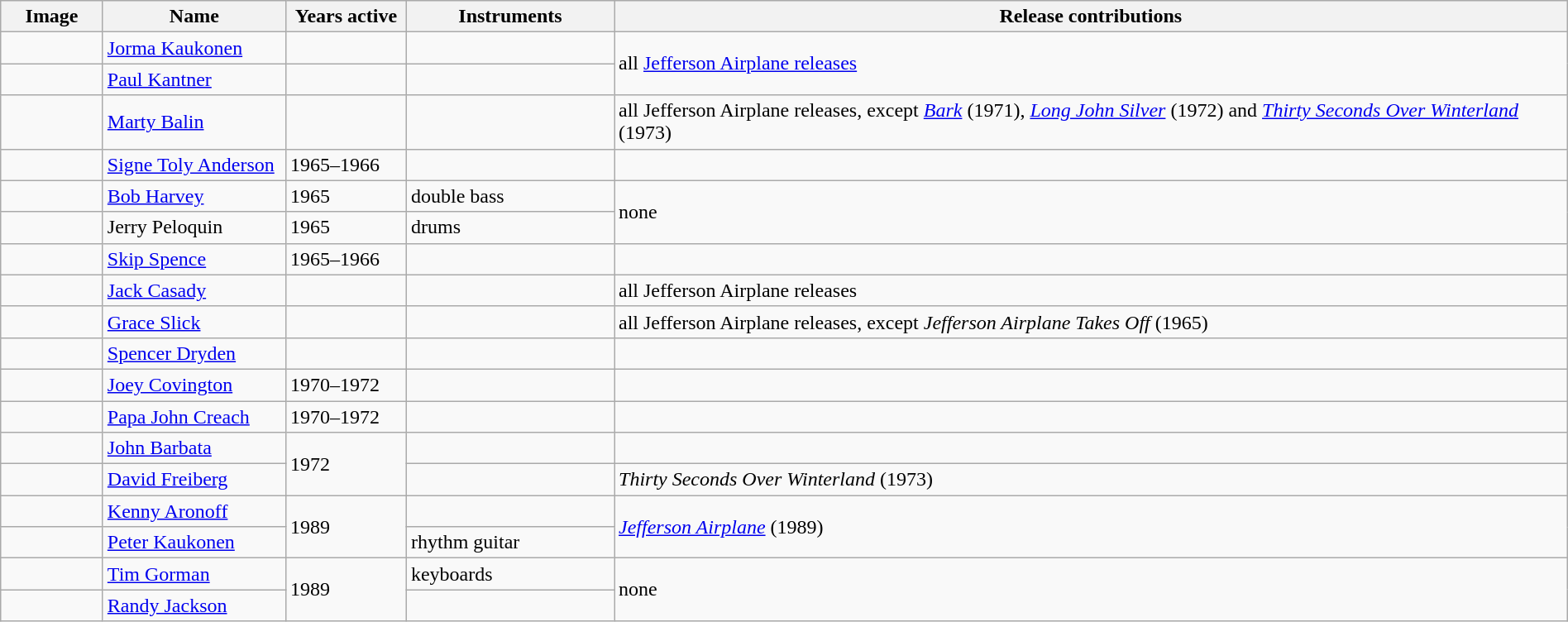<table class="wikitable" border="1" width=100%>
<tr>
<th width="75">Image</th>
<th width="140">Name</th>
<th width="90">Years active</th>
<th width="160">Instruments</th>
<th>Release contributions</th>
</tr>
<tr>
<td></td>
<td><a href='#'>Jorma Kaukonen</a></td>
<td></td>
<td></td>
<td rowspan="2">all <a href='#'>Jefferson Airplane releases</a></td>
</tr>
<tr>
<td></td>
<td><a href='#'>Paul Kantner</a></td>
<td></td>
<td></td>
</tr>
<tr>
<td></td>
<td><a href='#'>Marty Balin</a></td>
<td></td>
<td></td>
<td>all Jefferson Airplane releases, except <em><a href='#'>Bark</a></em> (1971), <em><a href='#'>Long John Silver</a></em> (1972) and <em><a href='#'>Thirty Seconds Over Winterland</a></em> (1973)</td>
</tr>
<tr>
<td></td>
<td><a href='#'>Signe Toly Anderson</a></td>
<td>1965–1966 </td>
<td></td>
<td></td>
</tr>
<tr>
<td></td>
<td><a href='#'>Bob Harvey</a></td>
<td>1965 </td>
<td {{hlist>double bass</td>
<td rowspan="2">none</td>
</tr>
<tr>
<td></td>
<td>Jerry Peloquin</td>
<td>1965</td>
<td {{hlist>drums</td>
</tr>
<tr>
<td></td>
<td><a href='#'>Skip Spence</a></td>
<td>1965–1966 </td>
<td></td>
<td></td>
</tr>
<tr>
<td></td>
<td><a href='#'>Jack Casady</a></td>
<td></td>
<td></td>
<td>all Jefferson Airplane releases</td>
</tr>
<tr>
<td></td>
<td><a href='#'>Grace Slick</a></td>
<td></td>
<td></td>
<td>all Jefferson Airplane releases, except <em>Jefferson Airplane Takes Off</em> (1965)</td>
</tr>
<tr>
<td></td>
<td><a href='#'>Spencer Dryden</a></td>
<td></td>
<td></td>
<td></td>
</tr>
<tr>
<td></td>
<td><a href='#'>Joey Covington</a></td>
<td>1970–1972 </td>
<td></td>
<td></td>
</tr>
<tr>
<td></td>
<td><a href='#'>Papa John Creach</a></td>
<td>1970–1972 </td>
<td></td>
<td></td>
</tr>
<tr>
<td></td>
<td><a href='#'>John Barbata</a></td>
<td rowspan="2">1972</td>
<td></td>
<td></td>
</tr>
<tr>
<td></td>
<td><a href='#'>David Freiberg</a></td>
<td></td>
<td><em>Thirty Seconds Over Winterland</em> (1973)</td>
</tr>
<tr>
<td></td>
<td><a href='#'>Kenny Aronoff</a></td>
<td rowspan="2">1989 </td>
<td></td>
<td rowspan="2"><em><a href='#'>Jefferson Airplane</a></em> (1989)</td>
</tr>
<tr>
<td></td>
<td><a href='#'>Peter Kaukonen</a></td>
<td>rhythm guitar</td>
</tr>
<tr>
<td></td>
<td><a href='#'>Tim Gorman</a></td>
<td rowspan="2">1989 </td>
<td>keyboards</td>
<td rowspan="2">none</td>
</tr>
<tr>
<td></td>
<td><a href='#'>Randy Jackson</a></td>
<td></td>
</tr>
</table>
